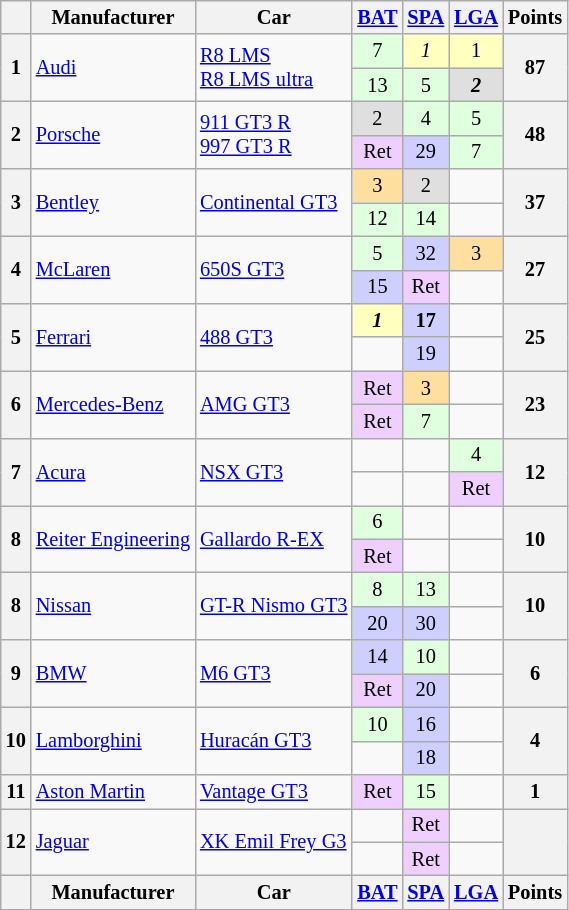<table class="wikitable" style="font-size: 85%; text-align:center;">
<tr>
<th></th>
<th>Manufacturer</th>
<th>Car</th>
<th><a href='#'>BAT</a><br></th>
<th><a href='#'>SPA</a><br></th>
<th><a href='#'>LGA</a><br></th>
<th>Points</th>
</tr>
<tr>
<th rowspan=2>1</th>
<td rowspan=2 align=left><a href='#'>Audi</a></td>
<td rowspan=2 align=left><a href='#'>R8 LMS</a><br><a href='#'>R8 LMS ultra</a></td>
<td style="background:#DFFFDF;">7</td>
<td style="background:#FFFFBF;"><em>1</em></td>
<td style="background:#FFFFBF;">1</td>
<th rowspan=2>87</th>
</tr>
<tr>
<td style="background:#DFFFDF;">13</td>
<td style="background:#DFFFDF;">5</td>
<td style="background:#DFDFDF;"><strong><em>2</em></strong></td>
</tr>
<tr>
<th rowspan=2>2</th>
<td rowspan=2 align=left><a href='#'>Porsche</a></td>
<td rowspan=2 align=left><a href='#'>911 GT3 R</a><br><a href='#'>997 GT3 R</a></td>
<td style="background:#DFDFDF;">2</td>
<td style="background:#DFFFDF;">4</td>
<td style="background:#DFFFDF;">5</td>
<th rowspan=2>48</th>
</tr>
<tr>
<td style="background:#EFCFFF;">Ret</td>
<td style="background:#CFCFFF;">29</td>
<td style="background:#DFFFDF;">7</td>
</tr>
<tr>
<th rowspan=2>3</th>
<td rowspan=2 align=left><a href='#'>Bentley</a></td>
<td rowspan=2 align=left><a href='#'>Continental GT3</a></td>
<td style="background:#FFDF9F;">3</td>
<td style="background:#DFDFDF;">2</td>
<td></td>
<th rowspan=2>37</th>
</tr>
<tr>
<td style="background:#DFFFDF;">12</td>
<td style="background:#DFFFDF;">14</td>
<td></td>
</tr>
<tr>
<th rowspan=2>4</th>
<td rowspan=2 align=left><a href='#'>McLaren</a></td>
<td rowspan=2 align=left><a href='#'>650S GT3</a></td>
<td style="background:#DFFFDF;">5</td>
<td style="background:#CFCFFF;">32</td>
<td style="background:#FFDF9F;">3</td>
<th rowspan=2>27</th>
</tr>
<tr>
<td style="background:#CFCFFF;">15</td>
<td style="background:#EFCFFF;">Ret</td>
<td></td>
</tr>
<tr>
<th rowspan=2>5</th>
<td rowspan=2 align=left><a href='#'>Ferrari</a></td>
<td rowspan=2 align=left><a href='#'>488 GT3</a></td>
<td style="background:#FFFFBF;"><strong><em>1</em></strong></td>
<td style="background:#CFCFFF;"><strong>17</strong></td>
<td></td>
<th rowspan=2>25</th>
</tr>
<tr>
<td></td>
<td style="background:#CFCFFF;">19</td>
<td></td>
</tr>
<tr>
<th rowspan=2>6</th>
<td rowspan=2 align=left><a href='#'>Mercedes-Benz</a></td>
<td rowspan=2 align=left><a href='#'>AMG GT3</a></td>
<td style="background:#EFCFFF;">Ret</td>
<td style="background:#FFDF9F;">3</td>
<td></td>
<th rowspan=2>23</th>
</tr>
<tr>
<td style="background:#EFCFFF;">Ret</td>
<td style="background:#DFFFDF;">7</td>
<td></td>
</tr>
<tr>
<th rowspan=2>7</th>
<td rowspan=2 align=left><a href='#'>Acura</a></td>
<td rowspan=2 align=left><a href='#'>NSX GT3</a></td>
<td></td>
<td></td>
<td style="background:#DFFFDF;">4</td>
<th rowspan=2>12</th>
</tr>
<tr>
<td></td>
<td></td>
<td style="background:#EFCFFF;">Ret</td>
</tr>
<tr>
<th rowspan=2>8</th>
<td rowspan=2 align=left><a href='#'>Reiter Engineering</a></td>
<td rowspan=2 align=left><a href='#'>Gallardo R-EX</a></td>
<td style="background:#DFFFDF;">6</td>
<td></td>
<td></td>
<th rowspan=2>10</th>
</tr>
<tr>
<td style="background:#EFCFFF;">Ret</td>
<td></td>
<td></td>
</tr>
<tr>
<th rowspan=2>8</th>
<td rowspan=2 align=left><a href='#'>Nissan</a></td>
<td rowspan=2 align=left><a href='#'>GT-R Nismo GT3</a></td>
<td style="background:#DFFFDF;">8</td>
<td style="background:#DFFFDF;">13</td>
<td></td>
<th rowspan=2>10</th>
</tr>
<tr>
<td style="background:#CFCFFF;">20</td>
<td style="background:#CFCFFF;">30</td>
<td></td>
</tr>
<tr>
<th rowspan=2>9</th>
<td rowspan=2 align=left><a href='#'>BMW</a></td>
<td rowspan=2 align=left><a href='#'>M6 GT3</a></td>
<td style="background:#CFCFFF;">14</td>
<td style="background:#DFFFDF;">10</td>
<td></td>
<th rowspan=2>6</th>
</tr>
<tr>
<td style="background:#EFCFFF;">Ret</td>
<td style="background:#CFCFFF;">20</td>
<td></td>
</tr>
<tr>
<th rowspan=2>10</th>
<td rowspan=2 align=left><a href='#'>Lamborghini</a></td>
<td rowspan=2 align=left><a href='#'>Huracán GT3</a></td>
<td style="background:#DFFFDF;">10</td>
<td style="background:#CFCFFF;">16</td>
<td></td>
<th rowspan=2>4</th>
</tr>
<tr>
<td></td>
<td style="background:#CFCFFF;">18</td>
<td></td>
</tr>
<tr>
<th>11</th>
<td align=left><a href='#'>Aston Martin</a></td>
<td align=left><a href='#'>Vantage GT3</a></td>
<td style="background:#EFCFFF;">Ret</td>
<td style="background:#DFFFDF;">15</td>
<td></td>
<th>1</th>
</tr>
<tr>
<th rowspan=2>12</th>
<td rowspan=2 align=left><a href='#'>Jaguar</a></td>
<td rowspan=2 align=left><a href='#'>XK Emil Frey G3</a></td>
<td></td>
<td style="background:#EFCFFF;">Ret</td>
<td></td>
<th rowspan=2></th>
</tr>
<tr>
<td></td>
<td style="background:#EFCFFF;">Ret</td>
<td></td>
</tr>
<tr valign="top">
<th valign=middle></th>
<th valign=middle>Manufacturer</th>
<th valign=middle>Car</th>
<th><a href='#'>BAT</a><br></th>
<th><a href='#'>SPA</a><br></th>
<th><a href='#'>LGA</a><br></th>
<th valign=middle>Points</th>
</tr>
</table>
